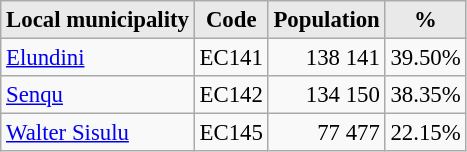<table class="wikitable" style="font-size: 95%; text-align: right">
<tr>
<th style="background-color:#E9E9E9" align=left>Local municipality</th>
<th style="background-color:#E9E9E9" align=right>Code</th>
<th style="background-color:#E9E9E9" align=right>Population</th>
<th style="background-color:#E9E9E9" align=right>%</th>
</tr>
<tr>
<td align=left><a href='#'>Elundini</a></td>
<td>EC141</td>
<td>138 141</td>
<td>39.50%</td>
</tr>
<tr>
<td align=left><a href='#'>Senqu</a></td>
<td>EC142</td>
<td>134 150</td>
<td>38.35%</td>
</tr>
<tr>
<td align=left><a href='#'>Walter Sisulu</a></td>
<td>EC145</td>
<td>77 477</td>
<td>22.15%</td>
</tr>
</table>
